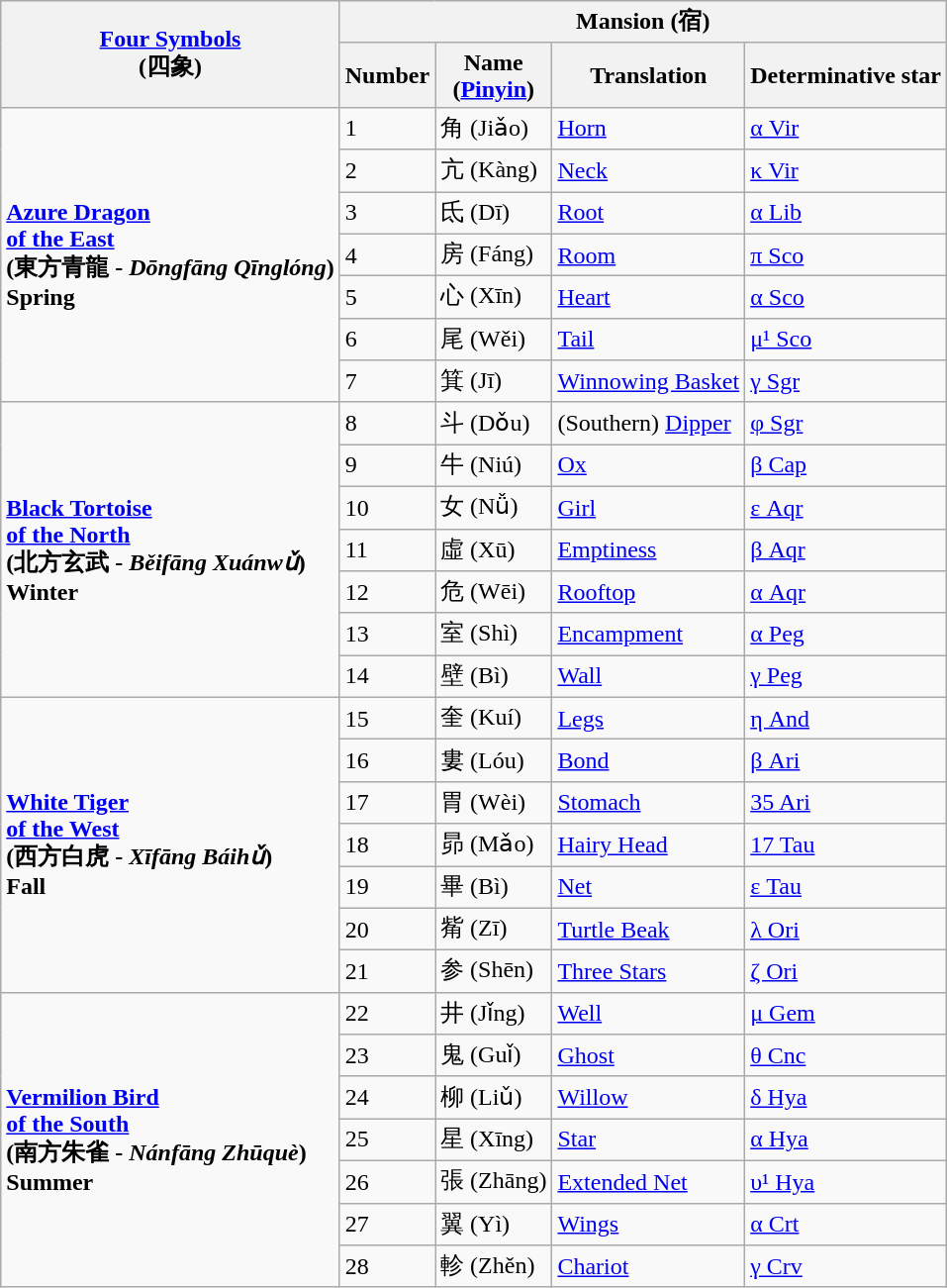<table class="wikitable">
<tr>
<th rowspan="2" align="center"><a href='#'>Four Symbols</a><br>(四象)</th>
<th colspan="4" align="center">Mansion (宿)</th>
</tr>
<tr>
<th>Number</th>
<th>Name<br>(<a href='#'>Pinyin</a>)</th>
<th>Translation</th>
<th>Determinative star</th>
</tr>
<tr>
<td rowspan="7"><strong><a href='#'>Azure Dragon<br>of the East</a><br>(東方青龍 - <em>Dōngfāng Qīnglóng</em>)<br>Spring</strong></td>
<td>1</td>
<td>角 (Jiǎo)</td>
<td><a href='#'>Horn</a></td>
<td><a href='#'>α Vir</a></td>
</tr>
<tr>
<td>2</td>
<td>亢 (Kàng)</td>
<td><a href='#'>Neck</a></td>
<td><a href='#'>κ Vir</a></td>
</tr>
<tr>
<td>3</td>
<td>氐 (Dī)</td>
<td><a href='#'>Root</a></td>
<td><a href='#'>α Lib</a></td>
</tr>
<tr>
<td>4</td>
<td>房 (Fáng)</td>
<td><a href='#'>Room</a></td>
<td><a href='#'>π Sco</a></td>
</tr>
<tr>
<td>5</td>
<td>心 (Xīn)</td>
<td><a href='#'>Heart</a></td>
<td><a href='#'>α Sco</a></td>
</tr>
<tr>
<td>6</td>
<td>尾 (Wěi)</td>
<td><a href='#'>Tail</a></td>
<td><a href='#'>μ¹ Sco</a></td>
</tr>
<tr>
<td>7</td>
<td>箕 (Jī)</td>
<td><a href='#'>Winnowing Basket</a></td>
<td><a href='#'>γ Sgr</a></td>
</tr>
<tr>
<td rowspan="7"><strong><a href='#'>Black Tortoise<br>of the North</a><br>(北方玄武 - <em>Běifāng Xuánwǔ</em>)<br>Winter</strong><br></td>
<td>8</td>
<td>斗 (Dǒu)</td>
<td>(Southern) <a href='#'>Dipper</a></td>
<td><a href='#'>φ Sgr</a></td>
</tr>
<tr>
<td>9</td>
<td>牛 (Niú)</td>
<td><a href='#'>Ox</a></td>
<td><a href='#'>β Cap</a></td>
</tr>
<tr>
<td>10</td>
<td>女 (Nǚ)</td>
<td><a href='#'>Girl</a></td>
<td><a href='#'>ε Aqr</a></td>
</tr>
<tr>
<td>11</td>
<td>虛 (Xū)</td>
<td><a href='#'>Emptiness</a></td>
<td><a href='#'>β Aqr</a></td>
</tr>
<tr>
<td>12</td>
<td>危 (Wēi)</td>
<td><a href='#'>Rooftop</a></td>
<td><a href='#'>α Aqr</a></td>
</tr>
<tr>
<td>13</td>
<td>室 (Shì)</td>
<td><a href='#'>Encampment</a></td>
<td><a href='#'>α Peg</a></td>
</tr>
<tr>
<td>14</td>
<td>壁 (Bì)</td>
<td><a href='#'>Wall</a></td>
<td><a href='#'>γ Peg</a></td>
</tr>
<tr>
<td rowspan="7"><strong><a href='#'>White Tiger<br>of the West</a><br>(西方白虎 - <em>Xīfāng</em> <em>Báihǔ</em>)<br>Fall</strong><br></td>
<td>15</td>
<td>奎 (Kuí)</td>
<td><a href='#'>Legs</a></td>
<td><a href='#'>η And</a></td>
</tr>
<tr>
<td>16</td>
<td>婁 (Lóu)</td>
<td><a href='#'>Bond</a></td>
<td><a href='#'>β Ari</a></td>
</tr>
<tr>
<td>17</td>
<td>胃 (Wèi)</td>
<td><a href='#'>Stomach</a></td>
<td><a href='#'>35 Ari</a></td>
</tr>
<tr>
<td>18</td>
<td>昴 (Mǎo)</td>
<td><a href='#'>Hairy Head</a></td>
<td><a href='#'>17 Tau</a></td>
</tr>
<tr>
<td>19</td>
<td>畢 (Bì)</td>
<td><a href='#'>Net</a></td>
<td><a href='#'>ε Tau</a></td>
</tr>
<tr>
<td>20</td>
<td>觜 (Zī)</td>
<td><a href='#'>Turtle Beak</a></td>
<td><a href='#'>λ Ori</a></td>
</tr>
<tr>
<td>21</td>
<td>参 (Shēn)</td>
<td><a href='#'>Three Stars</a></td>
<td><a href='#'>ζ Ori</a></td>
</tr>
<tr>
<td rowspan="7"><strong><a href='#'>Vermilion Bird<br>of the South</a><br>(南方朱雀 - <em>Nánfāng Zhūquè</em>)<br>Summer</strong><br></td>
<td>22</td>
<td>井 (Jǐng)</td>
<td><a href='#'>Well</a></td>
<td><a href='#'>μ Gem</a></td>
</tr>
<tr>
<td>23</td>
<td>鬼 (Guǐ)</td>
<td><a href='#'>Ghost</a></td>
<td><a href='#'>θ Cnc</a></td>
</tr>
<tr>
<td>24</td>
<td>柳 (Liǔ)</td>
<td><a href='#'>Willow</a></td>
<td><a href='#'>δ Hya</a></td>
</tr>
<tr>
<td>25</td>
<td>星 (Xīng)</td>
<td><a href='#'>Star</a></td>
<td><a href='#'>α Hya</a></td>
</tr>
<tr>
<td>26</td>
<td>張 (Zhāng)</td>
<td><a href='#'>Extended Net</a></td>
<td><a href='#'>υ¹ Hya</a></td>
</tr>
<tr>
<td>27</td>
<td>翼 (Yì)</td>
<td><a href='#'>Wings</a></td>
<td><a href='#'>α Crt</a></td>
</tr>
<tr>
<td>28</td>
<td>軫 (Zhěn)</td>
<td><a href='#'>Chariot</a></td>
<td><a href='#'>γ Crv</a></td>
</tr>
</table>
